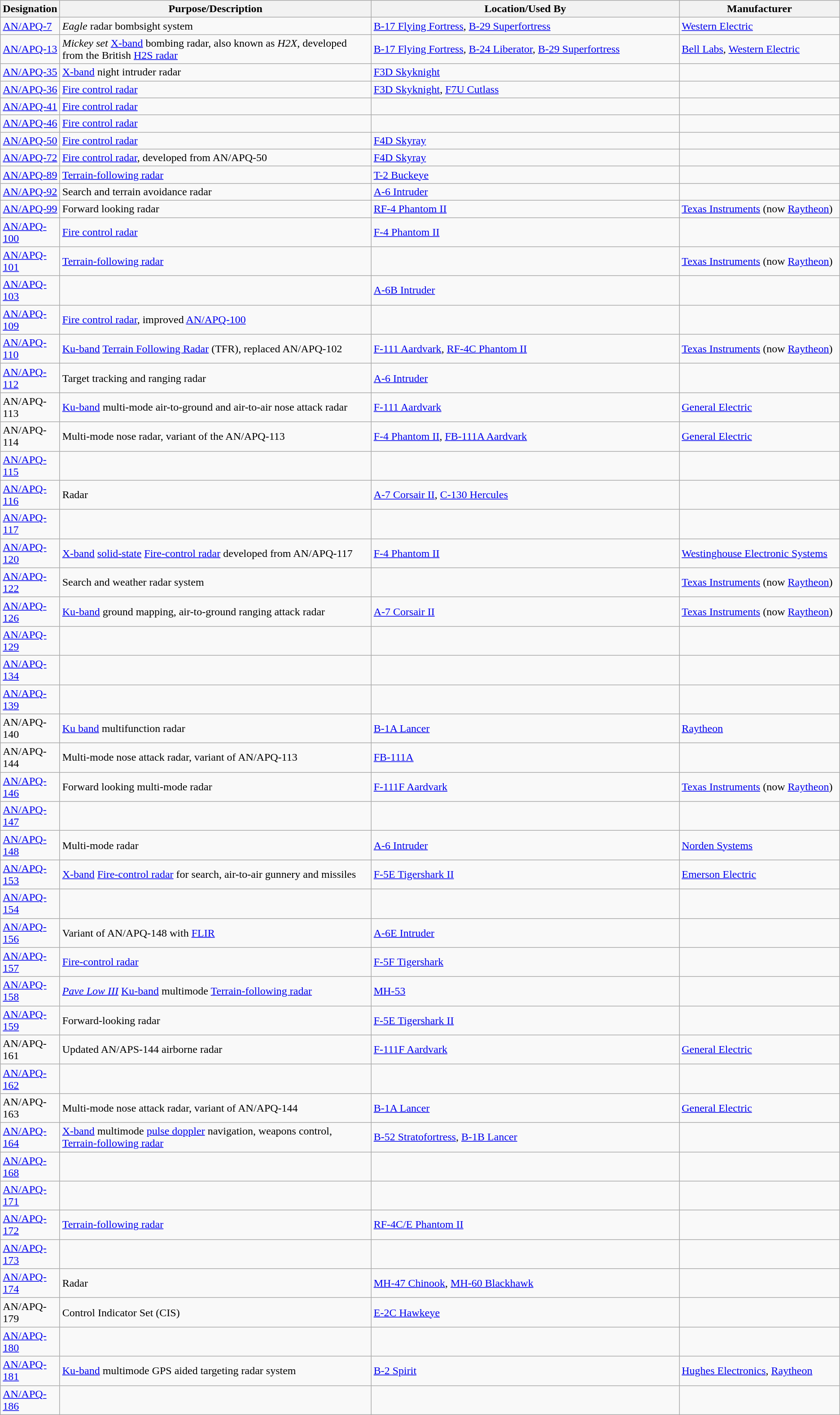<table class="wikitable sortable">
<tr>
<th scope="col">Designation</th>
<th scope="col" style="width: 500px;">Purpose/Description</th>
<th scope="col" style="width: 500px;">Location/Used By</th>
<th scope="col" style="width: 250px;">Manufacturer</th>
</tr>
<tr>
<td><a href='#'>AN/APQ-7</a></td>
<td><em>Eagle</em> radar bombsight system</td>
<td><a href='#'>B-17 Flying Fortress</a>, <a href='#'>B-29 Superfortress</a></td>
<td><a href='#'>Western Electric</a></td>
</tr>
<tr>
<td><a href='#'>AN/APQ-13</a></td>
<td><em>Mickey set</em> <a href='#'>X-band</a> bombing radar, also known as <em>H2X</em>, developed from the British <a href='#'>H2S radar</a></td>
<td><a href='#'>B-17 Flying Fortress</a>, <a href='#'>B-24 Liberator</a>, <a href='#'>B-29 Superfortress</a></td>
<td><a href='#'>Bell Labs</a>, <a href='#'>Western Electric</a></td>
</tr>
<tr>
<td><a href='#'>AN/APQ-35</a></td>
<td><a href='#'>X-band</a> night intruder radar</td>
<td><a href='#'>F3D Skyknight</a></td>
<td></td>
</tr>
<tr>
<td><a href='#'>AN/APQ-36</a></td>
<td><a href='#'>Fire control radar</a></td>
<td><a href='#'>F3D Skyknight</a>, <a href='#'>F7U Cutlass</a></td>
<td></td>
</tr>
<tr>
<td><a href='#'>AN/APQ-41</a></td>
<td><a href='#'>Fire control radar</a></td>
<td></td>
<td></td>
</tr>
<tr>
<td><a href='#'>AN/APQ-46</a></td>
<td><a href='#'>Fire control radar</a></td>
<td></td>
<td></td>
</tr>
<tr>
<td><a href='#'>AN/APQ-50</a></td>
<td><a href='#'>Fire control radar</a></td>
<td><a href='#'>F4D Skyray</a></td>
<td></td>
</tr>
<tr>
<td><a href='#'>AN/APQ-72</a></td>
<td><a href='#'>Fire control radar</a>, developed from AN/APQ-50</td>
<td><a href='#'>F4D Skyray</a></td>
<td></td>
</tr>
<tr>
<td><a href='#'>AN/APQ-89</a></td>
<td><a href='#'>Terrain-following radar</a></td>
<td><a href='#'>T-2 Buckeye</a></td>
<td></td>
</tr>
<tr>
<td><a href='#'>AN/APQ-92</a></td>
<td>Search and terrain avoidance radar</td>
<td><a href='#'>A-6 Intruder</a></td>
<td></td>
</tr>
<tr>
<td><a href='#'>AN/APQ-99</a></td>
<td>Forward looking radar</td>
<td><a href='#'>RF-4 Phantom II</a></td>
<td><a href='#'>Texas Instruments</a> (now <a href='#'>Raytheon</a>)</td>
</tr>
<tr>
<td><a href='#'>AN/APQ-100</a></td>
<td><a href='#'>Fire control radar</a></td>
<td><a href='#'>F-4 Phantom II</a></td>
<td></td>
</tr>
<tr>
<td><a href='#'>AN/APQ-101</a></td>
<td><a href='#'>Terrain-following radar</a></td>
<td></td>
<td><a href='#'>Texas Instruments</a> (now <a href='#'>Raytheon</a>)</td>
</tr>
<tr>
<td><a href='#'>AN/APQ-103</a></td>
<td></td>
<td><a href='#'>A-6B Intruder</a></td>
<td></td>
</tr>
<tr>
<td><a href='#'>AN/APQ-109</a></td>
<td><a href='#'>Fire control radar</a>, improved <a href='#'>AN/APQ-100</a></td>
<td></td>
<td></td>
</tr>
<tr>
<td><a href='#'>AN/APQ-110</a></td>
<td><a href='#'>Ku-band</a> <a href='#'>Terrain Following Radar</a> (TFR), replaced AN/APQ-102</td>
<td><a href='#'>F-111 Aardvark</a>, <a href='#'>RF-4C Phantom II</a></td>
<td><a href='#'>Texas Instruments</a> (now <a href='#'>Raytheon</a>)</td>
</tr>
<tr>
<td><a href='#'>AN/APQ-112</a></td>
<td>Target tracking and ranging radar</td>
<td><a href='#'>A-6 Intruder</a></td>
<td></td>
</tr>
<tr>
<td>AN/APQ-113</td>
<td><a href='#'>Ku-band</a> multi-mode air-to-ground and air-to-air nose attack radar</td>
<td><a href='#'>F-111 Aardvark</a></td>
<td><a href='#'>General Electric</a></td>
</tr>
<tr>
<td>AN/APQ-114</td>
<td>Multi-mode nose radar, variant of the AN/APQ-113</td>
<td><a href='#'>F-4 Phantom II</a>, <a href='#'>FB-111A Aardvark</a></td>
<td><a href='#'>General Electric</a></td>
</tr>
<tr>
<td><a href='#'>AN/APQ-115</a></td>
<td></td>
<td></td>
<td></td>
</tr>
<tr>
<td><a href='#'>AN/APQ-116</a></td>
<td>Radar</td>
<td><a href='#'>A-7 Corsair II</a>, <a href='#'>C-130 Hercules</a></td>
<td></td>
</tr>
<tr>
<td><a href='#'>AN/APQ-117</a></td>
<td></td>
<td></td>
<td></td>
</tr>
<tr>
<td><a href='#'>AN/APQ-120</a></td>
<td><a href='#'>X-band</a> <a href='#'>solid-state</a> <a href='#'>Fire-control radar</a> developed from AN/APQ-117</td>
<td><a href='#'>F-4 Phantom II</a></td>
<td><a href='#'>Westinghouse Electronic Systems</a></td>
</tr>
<tr>
<td><a href='#'>AN/APQ-122</a></td>
<td>Search and weather radar system</td>
<td></td>
<td><a href='#'>Texas Instruments</a> (now <a href='#'>Raytheon</a>)</td>
</tr>
<tr>
<td><a href='#'>AN/APQ-126</a></td>
<td><a href='#'>Ku-band</a> ground mapping, air-to-ground ranging attack radar</td>
<td><a href='#'>A-7 Corsair II</a></td>
<td><a href='#'>Texas Instruments</a> (now <a href='#'>Raytheon</a>)</td>
</tr>
<tr>
<td><a href='#'>AN/APQ-129</a></td>
<td></td>
<td></td>
<td></td>
</tr>
<tr>
<td><a href='#'>AN/APQ-134</a></td>
<td></td>
<td></td>
<td></td>
</tr>
<tr>
<td><a href='#'>AN/APQ-139</a></td>
<td></td>
<td></td>
<td></td>
</tr>
<tr>
<td>AN/APQ-140</td>
<td><a href='#'>Ku band</a> multifunction radar</td>
<td><a href='#'>B-1A Lancer</a></td>
<td><a href='#'>Raytheon</a></td>
</tr>
<tr>
<td>AN/APQ-144</td>
<td>Multi-mode nose attack radar, variant of AN/APQ-113</td>
<td><a href='#'>FB-111A</a></td>
<td></td>
</tr>
<tr>
<td><a href='#'>AN/APQ-146</a></td>
<td>Forward looking multi-mode radar</td>
<td><a href='#'>F-111F Aardvark</a></td>
<td><a href='#'>Texas Instruments</a> (now <a href='#'>Raytheon</a>)</td>
</tr>
<tr>
<td><a href='#'>AN/APQ-147</a></td>
<td></td>
<td></td>
<td></td>
</tr>
<tr>
<td><a href='#'>AN/APQ-148</a></td>
<td>Multi-mode radar</td>
<td><a href='#'>A-6 Intruder</a></td>
<td><a href='#'>Norden Systems</a></td>
</tr>
<tr>
<td><a href='#'>AN/APQ-153</a></td>
<td><a href='#'>X-band</a> <a href='#'>Fire-control radar</a> for search, air-to-air gunnery and missiles</td>
<td><a href='#'>F-5E Tigershark II</a></td>
<td><a href='#'>Emerson Electric</a></td>
</tr>
<tr>
<td><a href='#'>AN/APQ-154</a></td>
<td></td>
<td></td>
<td></td>
</tr>
<tr>
<td><a href='#'>AN/APQ-156</a></td>
<td>Variant of AN/APQ-148 with <a href='#'>FLIR</a></td>
<td><a href='#'>A-6E Intruder</a></td>
<td></td>
</tr>
<tr>
<td><a href='#'>AN/APQ-157</a></td>
<td><a href='#'>Fire-control radar</a></td>
<td><a href='#'>F-5F Tigershark</a></td>
<td></td>
</tr>
<tr>
<td><a href='#'>AN/APQ-158</a></td>
<td><em><a href='#'>Pave Low III</a></em> <a href='#'>Ku-band</a> multimode <a href='#'>Terrain-following radar</a></td>
<td><a href='#'>MH-53</a></td>
<td></td>
</tr>
<tr>
<td><a href='#'>AN/APQ-159</a></td>
<td>Forward-looking radar</td>
<td><a href='#'>F-5E Tigershark II</a></td>
<td></td>
</tr>
<tr>
<td>AN/APQ-161</td>
<td>Updated AN/APS-144 airborne radar</td>
<td><a href='#'>F-111F Aardvark</a></td>
<td><a href='#'>General Electric</a></td>
</tr>
<tr>
<td><a href='#'>AN/APQ-162</a></td>
<td></td>
<td></td>
<td></td>
</tr>
<tr>
<td>AN/APQ-163</td>
<td>Multi-mode nose attack radar, variant of AN/APQ-144</td>
<td><a href='#'>B-1A Lancer</a></td>
<td><a href='#'>General Electric</a></td>
</tr>
<tr>
<td><a href='#'>AN/APQ-164</a></td>
<td><a href='#'>X-band</a> multimode <a href='#'>pulse doppler</a> navigation, weapons control, <a href='#'>Terrain-following radar</a></td>
<td><a href='#'>B-52 Stratofortress</a>, <a href='#'>B-1B Lancer</a></td>
<td></td>
</tr>
<tr>
<td><a href='#'>AN/APQ-168</a></td>
<td></td>
<td></td>
<td></td>
</tr>
<tr>
<td><a href='#'>AN/APQ-171</a></td>
<td></td>
<td></td>
<td></td>
</tr>
<tr>
<td><a href='#'>AN/APQ-172</a></td>
<td><a href='#'>Terrain-following radar</a></td>
<td><a href='#'>RF-4C/E Phantom II</a></td>
<td></td>
</tr>
<tr>
<td><a href='#'>AN/APQ-173</a></td>
<td></td>
<td></td>
<td></td>
</tr>
<tr>
<td><a href='#'>AN/APQ-174</a></td>
<td>Radar</td>
<td><a href='#'>MH-47 Chinook</a>, <a href='#'>MH-60 Blackhawk</a></td>
<td></td>
</tr>
<tr>
<td>AN/APQ-179</td>
<td>Control Indicator Set (CIS)</td>
<td><a href='#'>E-2C Hawkeye</a></td>
<td></td>
</tr>
<tr>
<td><a href='#'>AN/APQ-180</a></td>
<td></td>
<td></td>
<td></td>
</tr>
<tr>
<td><a href='#'>AN/APQ-181</a></td>
<td><a href='#'>Ku-band</a> multimode GPS aided targeting radar system</td>
<td><a href='#'>B-2 Spirit</a></td>
<td><a href='#'>Hughes Electronics</a>, <a href='#'>Raytheon</a></td>
</tr>
<tr>
<td><a href='#'>AN/APQ-186</a></td>
<td></td>
<td></td>
<td></td>
</tr>
</table>
